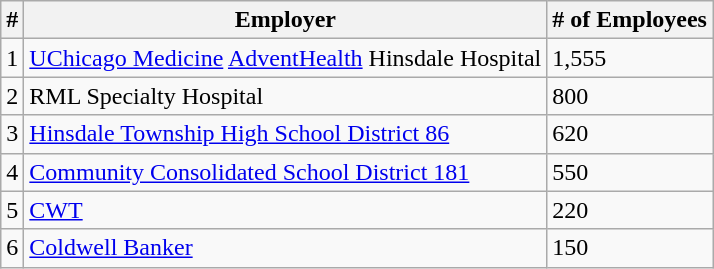<table class="wikitable">
<tr>
<th>#</th>
<th>Employer</th>
<th># of Employees</th>
</tr>
<tr>
<td>1</td>
<td><a href='#'>UChicago Medicine</a> <a href='#'>AdventHealth</a> Hinsdale Hospital</td>
<td>1,555</td>
</tr>
<tr>
<td>2</td>
<td>RML Specialty Hospital</td>
<td>800</td>
</tr>
<tr>
<td>3</td>
<td><a href='#'>Hinsdale Township High School District 86</a></td>
<td>620</td>
</tr>
<tr>
<td>4</td>
<td><a href='#'>Community Consolidated School District 181</a></td>
<td>550</td>
</tr>
<tr>
<td>5</td>
<td><a href='#'>CWT</a></td>
<td>220</td>
</tr>
<tr>
<td>6</td>
<td><a href='#'>Coldwell Banker</a></td>
<td>150</td>
</tr>
</table>
